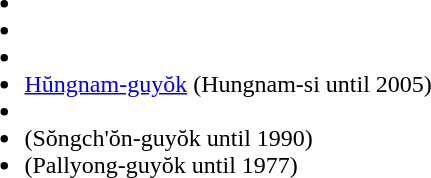<table>
<tr>
<td valign="top"><br><ul><li></li><li></li><li></li><li><a href='#'>Hŭngnam-guyŏk</a> (Hungnam-si until 2005)</li><li></li><li>(Sŏngch'ŏn-guyŏk until 1990)</li><li> (Pallyong-guyŏk until 1977)</li></ul></td>
</tr>
</table>
